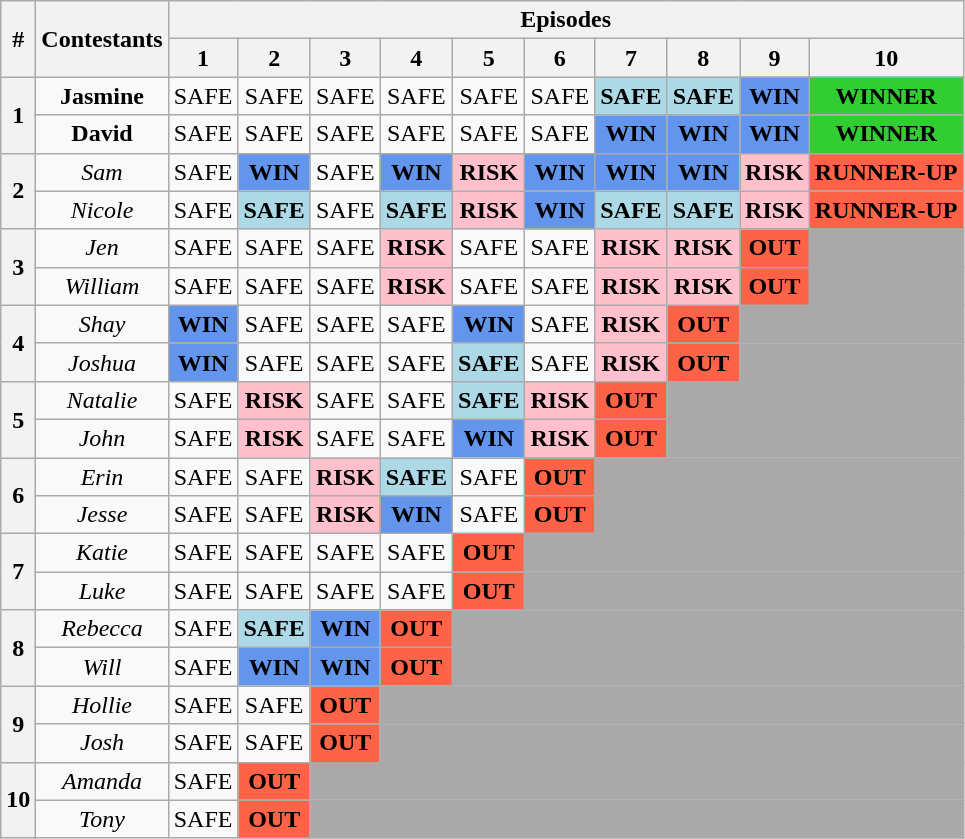<table class="wikitable" style="text-align:center">
<tr>
<th rowspan=2>#</th>
<th rowspan=2>Contestants</th>
<th colspan=10>Episodes</th>
</tr>
<tr>
<th>1</th>
<th>2</th>
<th>3</th>
<th>4</th>
<th>5</th>
<th>6</th>
<th>7</th>
<th>8</th>
<th>9</th>
<th>10</th>
</tr>
<tr>
<th rowspan=2>1</th>
<td><strong>Jasmine</strong></td>
<td>SAFE</td>
<td>SAFE</td>
<td>SAFE</td>
<td>SAFE</td>
<td>SAFE</td>
<td>SAFE</td>
<td style="background:lightblue;"><strong>SAFE</strong></td>
<td style="background:lightblue;"><strong>SAFE</strong></td>
<td style="background:cornflowerblue;"><strong>WIN</strong></td>
<td style="background:limegreen;"><strong>WINNER</strong></td>
</tr>
<tr>
<td><strong>David</strong></td>
<td>SAFE</td>
<td>SAFE</td>
<td>SAFE</td>
<td>SAFE</td>
<td>SAFE</td>
<td>SAFE</td>
<td style="background:cornflowerblue;"><strong>WIN</strong></td>
<td style="background:cornflowerblue;"><strong>WIN</strong></td>
<td style="background:cornflowerblue;"><strong>WIN</strong></td>
<td style="background:limegreen;"><strong>WINNER</strong></td>
</tr>
<tr>
<th rowspan=2>2</th>
<td><em>Sam</em></td>
<td>SAFE</td>
<td style="background:cornflowerblue;"><strong>WIN </strong></td>
<td>SAFE</td>
<td style="background:cornflowerblue;"><strong>WIN</strong></td>
<td style="background:pink;"><strong>RISK </strong></td>
<td style="background:cornflowerblue;"><strong>WIN</strong></td>
<td style="background:cornflowerblue;"><strong>WIN</strong></td>
<td style="background:cornflowerblue;"><strong>WIN</strong></td>
<td style="background:pink;"><strong>RISK </strong></td>
<td style="background:tomato;"><strong>RUNNER-UP</strong></td>
</tr>
<tr>
<td><em>Nicole</em></td>
<td>SAFE</td>
<td style="background:lightblue;"><strong>SAFE</strong></td>
<td>SAFE</td>
<td style="background:lightblue;"><strong>SAFE</strong></td>
<td style="background:pink;"><strong>RISK</strong></td>
<td style="background:cornflowerblue;"><strong>WIN</strong></td>
<td style="background:lightblue;"><strong>SAFE</strong></td>
<td style="background:lightblue;"><strong>SAFE </strong></td>
<td style="background:pink;"><strong>RISK</strong></td>
<td style="background:tomato;"><strong>RUNNER-UP</strong></td>
</tr>
<tr>
<th rowspan=2>3</th>
<td><em>Jen</em></td>
<td>SAFE</td>
<td>SAFE</td>
<td>SAFE</td>
<td style="background:pink;"><strong>RISK</strong></td>
<td>SAFE</td>
<td>SAFE</td>
<td style="background:pink;"><strong>RISK</strong></td>
<td style="background:pink;"><strong>RISK</strong></td>
<td style="background:tomato;"><strong>OUT</strong></td>
<td style="background:darkgray;"></td>
</tr>
<tr>
<td><em>William</em></td>
<td>SAFE</td>
<td>SAFE</td>
<td>SAFE</td>
<td style="background:pink;"><strong>RISK </strong></td>
<td>SAFE</td>
<td>SAFE</td>
<td style="background:pink;"><strong>RISK</strong></td>
<td style="background:pink;"><strong>RISK </strong></td>
<td style="background:tomato;"><strong>OUT</strong></td>
<td style="background:darkgray;"></td>
</tr>
<tr>
<th rowspan=2>4</th>
<td><em>Shay</em></td>
<td style="background:cornflowerblue;"><strong>WIN</strong></td>
<td>SAFE</td>
<td>SAFE</td>
<td>SAFE</td>
<td style="background:cornflowerblue;"><strong>WIN </strong></td>
<td>SAFE</td>
<td style="background:pink;"><strong>RISK</strong></td>
<td style="background:tomato;"><strong>OUT</strong></td>
<td style="background:darkgray;" colspan="4"></td>
</tr>
<tr>
<td><em>Joshua</em></td>
<td style="background:cornflowerblue;"><strong>WIN</strong></td>
<td>SAFE</td>
<td>SAFE</td>
<td>SAFE</td>
<td style="background:lightblue;"><strong>SAFE</strong></td>
<td>SAFE</td>
<td style="background:pink;"><strong>RISK </strong></td>
<td style="background:tomato;"><strong>OUT</strong></td>
<td style="background:darkgray;" colspan="4"></td>
</tr>
<tr>
<th rowspan=2>5</th>
<td><em>Natalie</em></td>
<td>SAFE</td>
<td style="background:pink;"><strong>RISK</strong></td>
<td>SAFE</td>
<td>SAFE</td>
<td style="background:lightblue;"><strong>SAFE</strong></td>
<td style="background:pink;"><strong>RISK</strong></td>
<td style="background:tomato;"><strong>OUT</strong></td>
<td style="background:darkgray;" colspan="5"></td>
</tr>
<tr>
<td><em>John</em></td>
<td>SAFE</td>
<td style="background:pink;"><strong>RISK</strong></td>
<td>SAFE</td>
<td>SAFE</td>
<td style="background:cornflowerblue;"><strong>WIN</strong></td>
<td style="background:pink;"><strong>RISK</strong></td>
<td style="background:tomato;"><strong>OUT</strong></td>
<td style="background:darkgray;" colspan="5"></td>
</tr>
<tr>
<th rowspan=2>6</th>
<td><em>Erin</em></td>
<td>SAFE</td>
<td>SAFE</td>
<td style="background:pink;"><strong>RISK</strong></td>
<td style="background:lightblue;"><strong>SAFE</strong></td>
<td>SAFE</td>
<td style="background:tomato;"><strong>OUT</strong></td>
<td style="background:darkgray;" colspan="6"></td>
</tr>
<tr>
<td><em>Jesse</em></td>
<td>SAFE</td>
<td>SAFE</td>
<td style="background:pink;"><strong>RISK </strong></td>
<td style="background:cornflowerblue;"><strong>WIN</strong></td>
<td>SAFE</td>
<td style="background:tomato;"><strong>OUT</strong></td>
<td style="background:darkgray;" colspan="6"></td>
</tr>
<tr>
<th rowspan=2>7</th>
<td><em>Katie</em></td>
<td>SAFE</td>
<td>SAFE</td>
<td>SAFE</td>
<td>SAFE</td>
<td style="background:tomato;"><strong>OUT</strong></td>
<td style="background:darkgray;" colspan="7"></td>
</tr>
<tr>
<td><em>Luke</em></td>
<td>SAFE</td>
<td>SAFE</td>
<td>SAFE</td>
<td>SAFE</td>
<td style="background:tomato;"><strong>OUT</strong></td>
<td style="background:darkgray;" colspan="7"></td>
</tr>
<tr>
<th rowspan=2>8</th>
<td><em>Rebecca</em></td>
<td>SAFE</td>
<td style="background:lightblue;"><strong>SAFE</strong></td>
<td style="background:cornflowerblue;"><strong>WIN</strong></td>
<td style="background:tomato;"><strong>OUT</strong></td>
<td style="background:darkgray;" colspan="8"></td>
</tr>
<tr>
<td><em>Will</em></td>
<td>SAFE</td>
<td style="background:cornflowerblue;"><strong>WIN</strong></td>
<td style="background:cornflowerblue;"><strong>WIN</strong></td>
<td style="background:tomato;"><strong>OUT</strong></td>
<td style="background:darkgray;" colspan="8"></td>
</tr>
<tr>
<th rowspan=2>9</th>
<td><em>Hollie</em></td>
<td>SAFE</td>
<td>SAFE</td>
<td style="background:tomato;"><strong>OUT</strong></td>
<td style="background:darkgray;" colspan="9"></td>
</tr>
<tr>
<td><em>Josh</em></td>
<td>SAFE</td>
<td>SAFE</td>
<td style="background:tomato;"><strong>OUT</strong></td>
<td style="background:darkgray;" colspan="9"></td>
</tr>
<tr>
<th rowspan=2>10</th>
<td><em>Amanda</em></td>
<td>SAFE</td>
<td style="background:tomato;"><strong>OUT</strong></td>
<td style="background:darkgray;" colspan="10"></td>
</tr>
<tr>
<td><em>Tony</em></td>
<td>SAFE</td>
<td style="background:tomato;"><strong>OUT</strong></td>
<td style="background:darkgray;" colspan="10"></td>
</tr>
</table>
